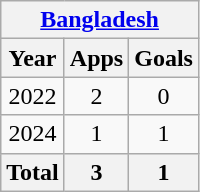<table class="wikitable" style="text-align:center">
<tr>
<th colspan=3><a href='#'>Bangladesh</a></th>
</tr>
<tr>
<th>Year</th>
<th>Apps</th>
<th>Goals</th>
</tr>
<tr>
<td>2022</td>
<td>2</td>
<td>0</td>
</tr>
<tr>
<td>2024</td>
<td>1</td>
<td>1</td>
</tr>
<tr>
<th>Total</th>
<th>3</th>
<th>1</th>
</tr>
</table>
